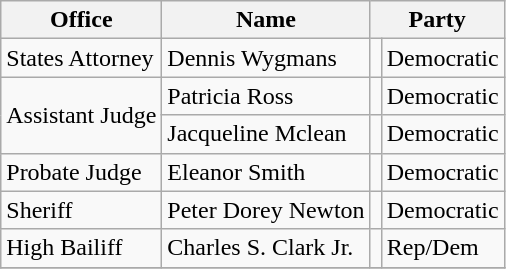<table class="wikitable sortable">
<tr>
<th>Office</th>
<th>Name</th>
<th colspan="2">Party</th>
</tr>
<tr>
<td>States Attorney</td>
<td>Dennis Wygmans</td>
<td></td>
<td>Democratic</td>
</tr>
<tr>
<td rowspan=2>Assistant Judge</td>
<td>Patricia Ross</td>
<td></td>
<td>Democratic</td>
</tr>
<tr>
<td>Jacqueline Mclean</td>
<td></td>
<td>Democratic</td>
</tr>
<tr>
<td>Probate Judge</td>
<td>Eleanor Smith</td>
<td></td>
<td>Democratic</td>
</tr>
<tr>
<td>Sheriff</td>
<td>Peter Dorey Newton</td>
<td></td>
<td>Democratic</td>
</tr>
<tr>
<td>High Bailiff</td>
<td>Charles S. Clark Jr.</td>
<td></td>
<td>Rep/Dem</td>
</tr>
<tr>
</tr>
</table>
